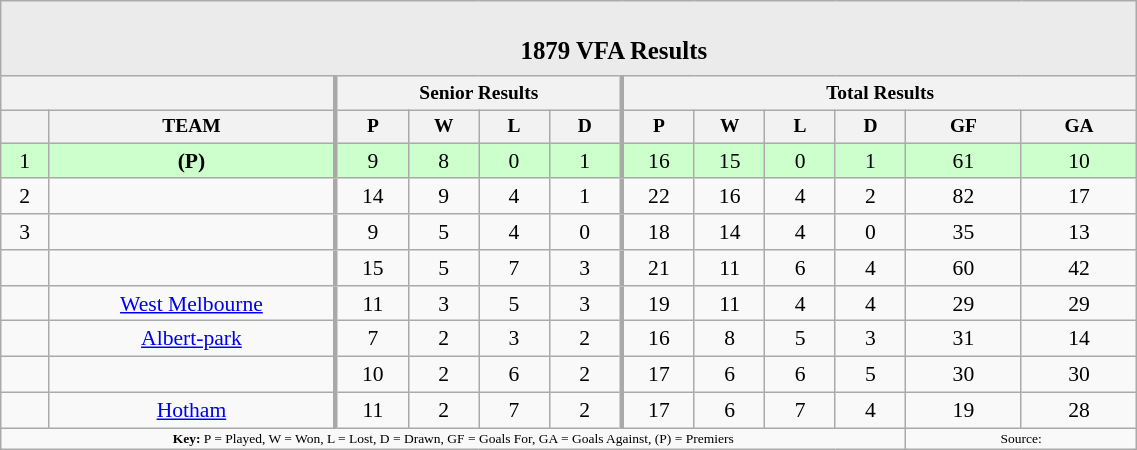<table class="wikitable" style="text-align: center; font-size: 90%; width: 60%">
<tr>
<td colspan="14" style="background: #EBEBEB;"><br><table border="0" width="100%" cellpadding="0" cellspacing="0">
<tr style="background: #EBEBEB;">
<td width="33%" style="border: 0;"></td>
<td style="border: 0; font-size: 115%;"><strong>1879 VFA Results</strong></td>
<td width="25%" style="border: 0;"></td>
</tr>
</table>
</td>
</tr>
<tr style="text-align: center; font-size: 90%;">
<th colspan="2"></th>
<th colspan="4" style="border-width:1px 3px 1px 3px; border-style:solid;border-color:darkgrey;"><strong>Senior Results</strong></th>
<th colspan="6"><strong>Total Results</strong></th>
</tr>
<tr style="text-align: center; font-size: 90%;">
<th width="15"></th>
<th width="120">TEAM</th>
<th width="25" style="border-width:1px 1px 1px 3px; border-style:solid;border-color:darkgrey;">P</th>
<th width="25">W</th>
<th width="25">L</th>
<th width="25" style="border-width:1px 3px 1px 1px; border-style:solid;border-color:darkgrey;">D</th>
<th width="25">P</th>
<th width="25">W</th>
<th width="25">L</th>
<th width="25">D</th>
<th width="45">GF</th>
<th width="45">GA</th>
</tr>
<tr style="background: #CCFFCC;">
<td>1</td>
<td><strong> (P)</strong></td>
<td style="border-width:1px 1px 1px 3px; border-style:solid;border-color:darkgrey;">9</td>
<td>8</td>
<td>0</td>
<td style="border-width:1px 3px 1px 1px; border-style:solid;border-color:darkgrey;">1</td>
<td>16</td>
<td>15</td>
<td>0</td>
<td>1</td>
<td>61</td>
<td>10</td>
</tr>
<tr>
<td>2</td>
<td></td>
<td style="border-width:1px 1px 1px 3px; border-style:solid;border-color:darkgrey;">14</td>
<td>9</td>
<td>4</td>
<td style="border-width:1px 3px 1px 1px; border-style:solid;border-color:darkgrey;">1</td>
<td>22</td>
<td>16</td>
<td>4</td>
<td>2</td>
<td>82</td>
<td>17</td>
</tr>
<tr>
<td>3</td>
<td></td>
<td style="border-width:1px 1px 1px 3px; border-style:solid;border-color:darkgrey;">9</td>
<td>5</td>
<td>4</td>
<td style="border-width:1px 3px 1px 1px; border-style:solid;border-color:darkgrey;">0</td>
<td>18</td>
<td>14</td>
<td>4</td>
<td>0</td>
<td>35</td>
<td>13</td>
</tr>
<tr>
<td></td>
<td></td>
<td style="border-width:1px 1px 1px 3px; border-style:solid;border-color:darkgrey;">15</td>
<td>5</td>
<td>7</td>
<td style="border-width:1px 3px 1px 1px; border-style:solid;border-color:darkgrey;">3</td>
<td>21</td>
<td>11</td>
<td>6</td>
<td>4</td>
<td>60</td>
<td>42</td>
</tr>
<tr>
<td></td>
<td><a href='#'>West Melbourne</a></td>
<td style="border-width:1px 1px 1px 3px; border-style:solid;border-color:darkgrey;">11</td>
<td>3</td>
<td>5</td>
<td style="border-width:1px 3px 1px 1px; border-style:solid;border-color:darkgrey;">3</td>
<td>19</td>
<td>11</td>
<td>4</td>
<td>4</td>
<td>29</td>
<td>29</td>
</tr>
<tr>
<td></td>
<td><a href='#'>Albert-park</a></td>
<td style="border-width:1px 1px 1px 3px; border-style:solid;border-color:darkgrey;">7</td>
<td>2</td>
<td>3</td>
<td style="border-width:1px 3px 1px 1px; border-style:solid;border-color:darkgrey;">2</td>
<td>16</td>
<td>8</td>
<td>5</td>
<td>3</td>
<td>31</td>
<td>14</td>
</tr>
<tr>
<td></td>
<td></td>
<td style="border-width:1px 1px 1px 3px; border-style:solid;border-color:darkgrey;">10</td>
<td>2</td>
<td>6</td>
<td style="border-width:1px 3px 1px 1px; border-style:solid;border-color:darkgrey;">2</td>
<td>17</td>
<td>6</td>
<td>6</td>
<td>5</td>
<td>30</td>
<td>30</td>
</tr>
<tr>
<td></td>
<td><a href='#'>Hotham</a></td>
<td style="border-width:1px 1px 1px 3px; border-style:solid;border-color:darkgrey;">11</td>
<td>2</td>
<td>7</td>
<td style="border-width:1px 3px 1px 1px; border-style:solid;border-color:darkgrey;">2</td>
<td>17</td>
<td>6</td>
<td>7</td>
<td>4</td>
<td>19</td>
<td>28</td>
</tr>
<tr style="font-size: xx-small;">
<td colspan="10"><strong>Key:</strong> P = Played, W = Won, L = Lost, D = Drawn, GF = Goals For, GA = Goals Against, (P) = Premiers</td>
<td colspan="2">Source:</td>
</tr>
</table>
